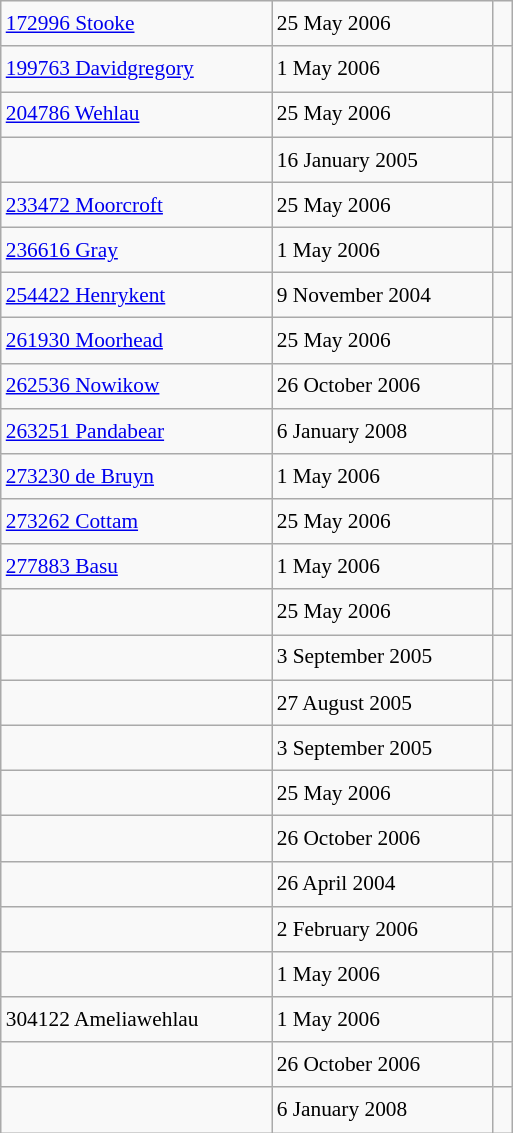<table class="wikitable" style="font-size: 89%; float: left; width: 24em; margin-right: 1em; line-height: 1.65em">
<tr>
<td><a href='#'>172996 Stooke</a></td>
<td>25 May 2006</td>
<td></td>
</tr>
<tr>
<td><a href='#'>199763 Davidgregory</a></td>
<td>1 May 2006</td>
<td></td>
</tr>
<tr>
<td><a href='#'>204786 Wehlau</a></td>
<td>25 May 2006</td>
<td></td>
</tr>
<tr>
<td></td>
<td>16 January 2005</td>
<td></td>
</tr>
<tr>
<td><a href='#'>233472 Moorcroft</a></td>
<td>25 May 2006</td>
<td></td>
</tr>
<tr>
<td><a href='#'>236616 Gray</a></td>
<td>1 May 2006</td>
<td></td>
</tr>
<tr>
<td><a href='#'>254422 Henrykent</a></td>
<td>9 November 2004</td>
<td> </td>
</tr>
<tr>
<td><a href='#'>261930 Moorhead</a></td>
<td>25 May 2006</td>
<td></td>
</tr>
<tr>
<td><a href='#'>262536 Nowikow</a></td>
<td>26 October 2006</td>
<td> </td>
</tr>
<tr>
<td><a href='#'>263251 Pandabear</a></td>
<td>6 January 2008</td>
<td> </td>
</tr>
<tr>
<td><a href='#'>273230 de Bruyn</a></td>
<td>1 May 2006</td>
<td></td>
</tr>
<tr>
<td><a href='#'>273262 Cottam</a></td>
<td>25 May 2006</td>
<td></td>
</tr>
<tr>
<td><a href='#'>277883 Basu</a></td>
<td>1 May 2006</td>
<td></td>
</tr>
<tr>
<td></td>
<td>25 May 2006</td>
<td></td>
</tr>
<tr>
<td></td>
<td>3 September 2005</td>
<td></td>
</tr>
<tr>
<td></td>
<td>27 August 2005</td>
<td></td>
</tr>
<tr>
<td></td>
<td>3 September 2005</td>
<td></td>
</tr>
<tr>
<td></td>
<td>25 May 2006</td>
<td></td>
</tr>
<tr>
<td></td>
<td>26 October 2006</td>
<td></td>
</tr>
<tr>
<td></td>
<td>26 April 2004</td>
<td></td>
</tr>
<tr>
<td></td>
<td>2 February 2006</td>
<td></td>
</tr>
<tr>
<td></td>
<td>1 May 2006</td>
<td></td>
</tr>
<tr>
<td>304122 Ameliawehlau</td>
<td>1 May 2006</td>
<td></td>
</tr>
<tr>
<td></td>
<td>26 October 2006</td>
<td></td>
</tr>
<tr>
<td></td>
<td>6 January 2008</td>
<td></td>
</tr>
</table>
